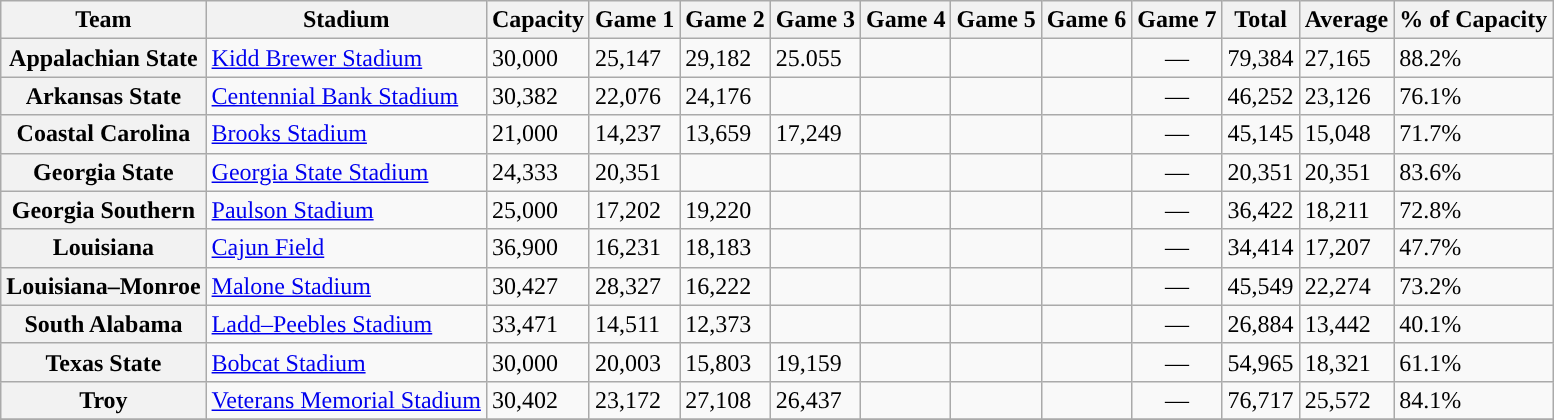<table class="wikitable sortable">
<tr>
<th>Team</th>
<th>Stadium</th>
<th>Capacity</th>
<th>Game 1</th>
<th>Game 2</th>
<th>Game 3</th>
<th>Game 4</th>
<th>Game 5</th>
<th>Game 6</th>
<th>Game 7</th>
<th>Total</th>
<th>Average</th>
<th>% of Capacity</th>
</tr>
<tr>
<th>Appalachian State</th>
<td><a href='#'>Kidd Brewer Stadium</a></td>
<td>30,000</td>
<td>25,147</td>
<td>29,182</td>
<td>25.055</td>
<td></td>
<td></td>
<td></td>
<td style="text-align:center;">—</td>
<td>79,384</td>
<td>27,165</td>
<td>88.2%</td>
</tr>
<tr>
<th>Arkansas State</th>
<td><a href='#'>Centennial Bank Stadium</a></td>
<td>30,382</td>
<td>22,076</td>
<td>24,176</td>
<td></td>
<td></td>
<td></td>
<td></td>
<td style="text-align:center;">—</td>
<td>46,252</td>
<td>23,126</td>
<td>76.1%</td>
</tr>
<tr>
<th>Coastal Carolina</th>
<td><a href='#'>Brooks Stadium</a></td>
<td>21,000</td>
<td>14,237</td>
<td>13,659</td>
<td>17,249</td>
<td></td>
<td></td>
<td></td>
<td style="text-align:center;">—</td>
<td>45,145</td>
<td>15,048</td>
<td>71.7%</td>
</tr>
<tr>
<th>Georgia State</th>
<td><a href='#'>Georgia State Stadium</a></td>
<td>24,333</td>
<td>20,351</td>
<td></td>
<td></td>
<td></td>
<td></td>
<td></td>
<td style="text-align:center;">—</td>
<td>20,351</td>
<td>20,351</td>
<td>83.6%</td>
</tr>
<tr>
<th>Georgia Southern</th>
<td><a href='#'>Paulson Stadium</a></td>
<td>25,000</td>
<td>17,202</td>
<td>19,220</td>
<td></td>
<td></td>
<td></td>
<td></td>
<td style="text-align:center;">—</td>
<td>36,422</td>
<td>18,211</td>
<td>72.8%</td>
</tr>
<tr>
<th>Louisiana</th>
<td><a href='#'>Cajun Field</a></td>
<td>36,900</td>
<td>16,231</td>
<td>18,183</td>
<td></td>
<td></td>
<td></td>
<td></td>
<td style="text-align:center;">—</td>
<td>34,414</td>
<td>17,207</td>
<td>47.7%</td>
</tr>
<tr>
<th>Louisiana–Monroe</th>
<td><a href='#'>Malone Stadium</a></td>
<td>30,427</td>
<td>28,327</td>
<td>16,222</td>
<td></td>
<td></td>
<td></td>
<td></td>
<td style="text-align:center;">—</td>
<td>45,549</td>
<td>22,274</td>
<td>73.2%</td>
</tr>
<tr>
<th>South Alabama</th>
<td><a href='#'>Ladd–Peebles Stadium</a></td>
<td>33,471</td>
<td>14,511</td>
<td>12,373</td>
<td></td>
<td></td>
<td></td>
<td></td>
<td style="text-align:center;">—</td>
<td>26,884</td>
<td>13,442</td>
<td>40.1%</td>
</tr>
<tr>
<th>Texas State</th>
<td><a href='#'>Bobcat Stadium</a></td>
<td>30,000</td>
<td>20,003</td>
<td>15,803</td>
<td>19,159</td>
<td></td>
<td></td>
<td></td>
<td style="text-align:center;">—</td>
<td>54,965</td>
<td>18,321</td>
<td>61.1%</td>
</tr>
<tr>
<th>Troy</th>
<td><a href='#'>Veterans Memorial Stadium</a></td>
<td>30,402</td>
<td>23,172</td>
<td>27,108</td>
<td>26,437</td>
<td></td>
<td></td>
<td></td>
<td style="text-align:center;">—</td>
<td>76,717</td>
<td>25,572</td>
<td>84.1%</td>
</tr>
<tr>
</tr>
</table>
